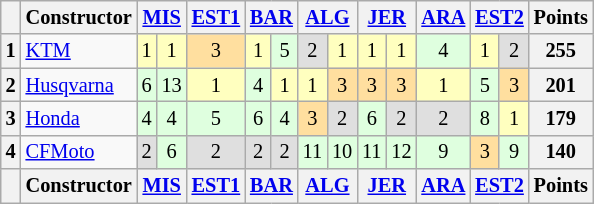<table class="wikitable" style="font-size:85%; text-align:center;">
<tr>
<th></th>
<th>Constructor</th>
<th colspan="2"><a href='#'>MIS</a><br></th>
<th><a href='#'>EST1</a><br></th>
<th colspan="2"><a href='#'>BAR</a><br></th>
<th colspan="2"><a href='#'>ALG</a><br></th>
<th colspan="2"><a href='#'>JER</a><br></th>
<th><a href='#'>ARA</a><br></th>
<th colspan="2"><a href='#'>EST2</a><br></th>
<th>Points</th>
</tr>
<tr>
<th>1</th>
<td align=left nowrap> <a href='#'>KTM</a></td>
<td style="background:#ffffbf;">1</td>
<td style="background:#ffffbf;">1</td>
<td style="background:#ffdf9f;">3</td>
<td style="background:#ffffbf;">1</td>
<td style="background:#dfffdf;">5</td>
<td style="background:#dfdfdf;">2</td>
<td style="background:#ffffbf;">1</td>
<td style="background:#ffffbf;">1</td>
<td style="background:#ffffbf;">1</td>
<td style="background:#dfffdf;">4</td>
<td style="background:#ffffbf;">1</td>
<td style="background:#dfdfdf;">2</td>
<th>255</th>
</tr>
<tr>
<th>2</th>
<td align=left nowrap> <a href='#'>Husqvarna</a></td>
<td style="background:#dfffdf;">6</td>
<td style="background:#dfffdf;">13</td>
<td style="background:#ffffbf;">1</td>
<td style="background:#dfffdf;">4</td>
<td style="background:#ffffbf;">1</td>
<td style="background:#ffffbf;">1</td>
<td style="background:#ffdf9f;">3</td>
<td style="background:#ffdf9f;">3</td>
<td style="background:#ffdf9f;">3</td>
<td style="background:#ffffbf;">1</td>
<td style="background:#dfffdf;">5</td>
<td style="background:#ffdf9f;">3</td>
<th>201</th>
</tr>
<tr>
<th>3</th>
<td align=left nowrap> <a href='#'>Honda</a></td>
<td style="background:#dfffdf;">4</td>
<td style="background:#dfffdf;">4</td>
<td style="background:#dfffdf;">5</td>
<td style="background:#dfffdf;">6</td>
<td style="background:#dfffdf;">4</td>
<td style="background:#ffdf9f;">3</td>
<td style="background:#dfdfdf;">2</td>
<td style="background:#dfffdf;">6</td>
<td style="background:#dfdfdf;">2</td>
<td style="background:#dfdfdf;">2</td>
<td style="background:#dfffdf;">8</td>
<td style="background:#ffffbf;">1</td>
<th>179</th>
</tr>
<tr>
<th>4</th>
<td align=left nowrap> <a href='#'>CFMoto</a></td>
<td style="background:#dfdfdf;">2</td>
<td style="background:#dfffdf;">6</td>
<td style="background:#dfdfdf;">2</td>
<td style="background:#dfdfdf;">2</td>
<td style="background:#dfdfdf;">2</td>
<td style="background:#dfffdf;">11</td>
<td style="background:#dfffdf;">10</td>
<td style="background:#dfffdf;">11</td>
<td style="background:#dfffdf;">12</td>
<td style="background:#dfffdf;">9</td>
<td style="background:#ffdf9f;">3</td>
<td style="background:#dfffdf;">9</td>
<th>140</th>
</tr>
<tr>
<th></th>
<th>Constructor</th>
<th colspan="2"><a href='#'>MIS</a><br></th>
<th><a href='#'>EST1</a><br></th>
<th colspan="2"><a href='#'>BAR</a><br></th>
<th colspan="2"><a href='#'>ALG</a><br></th>
<th colspan="2"><a href='#'>JER</a><br></th>
<th><a href='#'>ARA</a><br></th>
<th colspan="2"><a href='#'>EST2</a><br></th>
<th>Points</th>
</tr>
</table>
